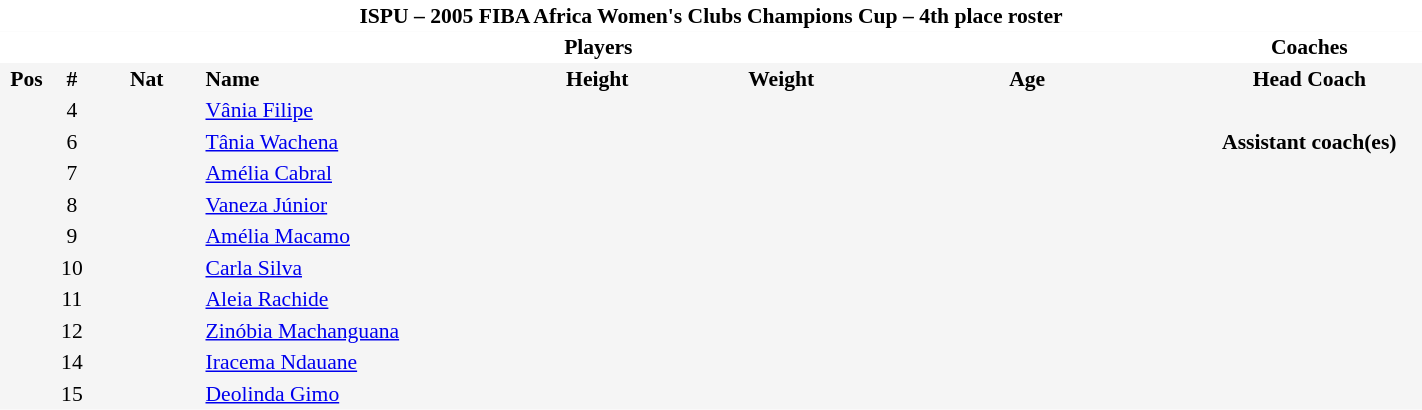<table border=0 cellpadding=2 cellspacing=0  |- bgcolor=#f5f5f5 style="text-align:center; font-size:90%;" width=75%>
<tr>
<td colspan="8" style="background: white; color: black"><strong>ISPU – 2005 FIBA Africa Women's Clubs Champions Cup – 4th place roster</strong></td>
</tr>
<tr>
<td colspan="7" style="background: white; color: black"><strong>Players</strong></td>
<td style="background: white; color: black"><strong>Coaches</strong></td>
</tr>
<tr style="background=#f5f5f5; color: black">
<th width=5px>Pos</th>
<th width=5px>#</th>
<th width=50px>Nat</th>
<th width=135px align=left>Name</th>
<th width=100px>Height</th>
<th width=70px>Weight</th>
<th width=160px>Age</th>
<th width=105px>Head Coach</th>
</tr>
<tr>
<td></td>
<td>4</td>
<td></td>
<td align=left><a href='#'>Vânia Filipe</a></td>
<td></td>
<td></td>
<td><span></span></td>
<td> <a href='#'></a></td>
</tr>
<tr>
<td></td>
<td>6</td>
<td></td>
<td align=left><a href='#'>Tânia Wachena</a></td>
<td></td>
<td></td>
<td><span></span></td>
<td><strong>Assistant coach(es)</strong></td>
</tr>
<tr>
<td></td>
<td>7</td>
<td></td>
<td align=left><a href='#'>Amélia Cabral</a></td>
<td></td>
<td></td>
<td><span></span></td>
<td></td>
</tr>
<tr>
<td></td>
<td>8</td>
<td></td>
<td align=left><a href='#'>Vaneza Júnior</a></td>
<td></td>
<td></td>
<td><span></span></td>
<td></td>
</tr>
<tr>
<td></td>
<td>9</td>
<td></td>
<td align=left><a href='#'>Amélia Macamo</a></td>
<td></td>
<td></td>
<td><span></span></td>
</tr>
<tr>
<td></td>
<td>10</td>
<td></td>
<td align=left><a href='#'>Carla Silva</a></td>
<td></td>
<td></td>
<td><span></span></td>
</tr>
<tr>
<td></td>
<td>11</td>
<td></td>
<td align=left><a href='#'>Aleia Rachide</a></td>
<td></td>
<td></td>
<td><span></span></td>
</tr>
<tr>
<td></td>
<td>12</td>
<td></td>
<td align=left><a href='#'>Zinóbia Machanguana</a></td>
<td></td>
<td></td>
<td><span></span></td>
</tr>
<tr>
<td></td>
<td>14</td>
<td></td>
<td align=left><a href='#'>Iracema Ndauane</a></td>
<td></td>
<td></td>
<td><span></span></td>
</tr>
<tr>
<td></td>
<td>15</td>
<td></td>
<td align=left><a href='#'>Deolinda Gimo</a></td>
<td></td>
<td></td>
<td><span></span></td>
</tr>
</table>
